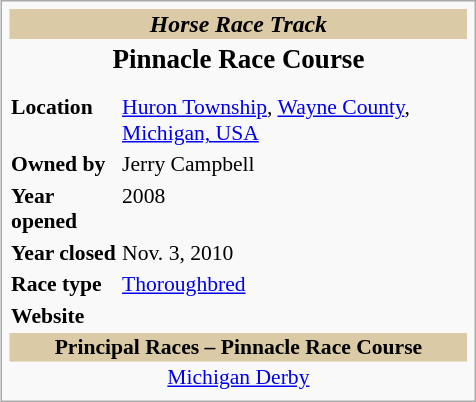<table class="infobox" style="font-size:90%;width:22em;">
<tr>
<th style="font-size:110%;text-align:center;;background:#DACAA5;" colspan="2"><em>Horse Race Track</em></th>
</tr>
<tr>
<th colspan="2" style="font-size:125%;text-align:center;">Pinnacle Race Course</th>
</tr>
<tr>
<td colspan="2" style="font-size:90%;text-align:center;padding-bottom:.5em;"></td>
</tr>
<tr>
<td><strong>Location</strong></td>
<td><a href='#'>Huron Township</a>, <a href='#'>Wayne County</a>, <a href='#'>Michigan, USA</a></td>
</tr>
<tr>
<td><strong>Owned by</strong></td>
<td>Jerry Campbell</td>
</tr>
<tr>
<td><strong>Year opened</strong></td>
<td>2008</td>
</tr>
<tr>
<td><strong>Year closed</strong></td>
<td>Nov. 3, 2010</td>
</tr>
<tr>
<td><strong>Race type</strong></td>
<td><a href='#'>Thoroughbred</a></td>
</tr>
<tr>
<td><strong>Website</strong></td>
<td></td>
</tr>
<tr>
<th style="background:#DACAA5;" colspan="2">Principal Races – Pinnacle Race Course</th>
</tr>
<tr>
<td colspan="2" style="text-align:center;width:25em; padding:0px; border:none;"><a href='#'>Michigan Derby</a></td>
</tr>
<tr>
</tr>
</table>
